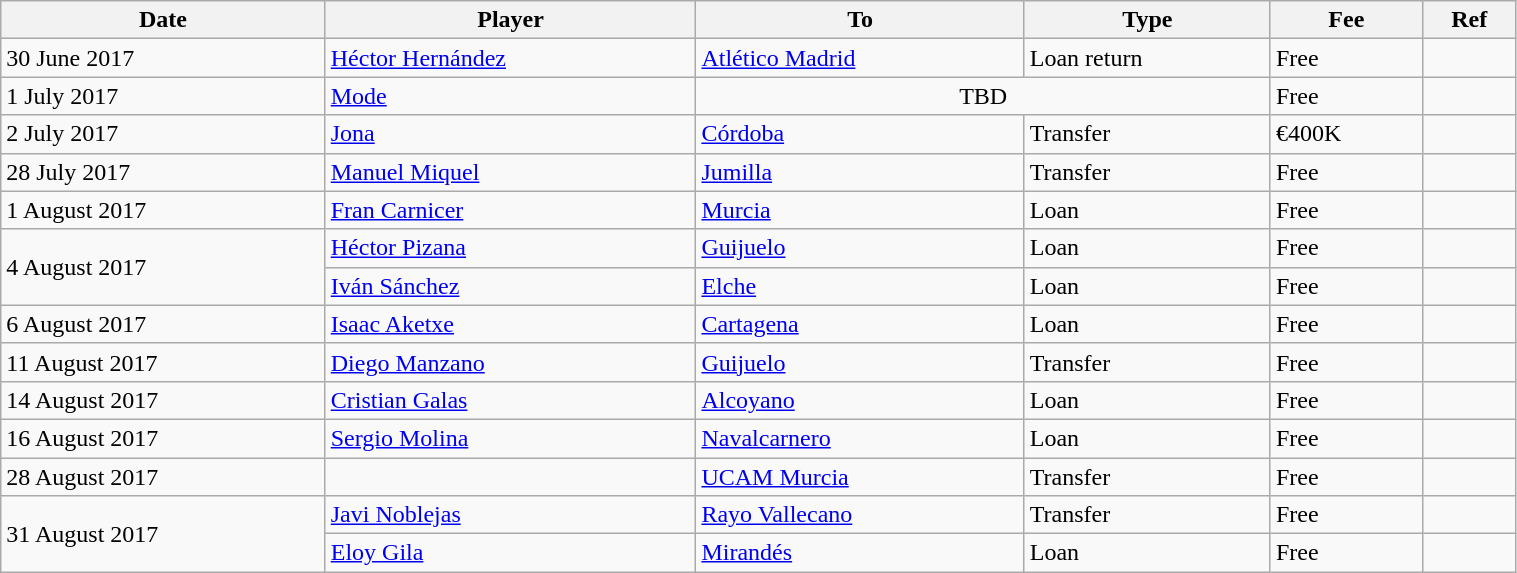<table class="wikitable" style="width:80%;">
<tr>
<th>Date</th>
<th>Player</th>
<th>To</th>
<th>Type</th>
<th>Fee</th>
<th>Ref</th>
</tr>
<tr>
<td>30 June 2017</td>
<td> <a href='#'>Héctor Hernández</a></td>
<td> <a href='#'>Atlético Madrid</a></td>
<td>Loan return</td>
<td>Free</td>
<td></td>
</tr>
<tr>
<td>1 July 2017</td>
<td> <a href='#'>Mode</a></td>
<td colspan="2" style="text-align:center;">TBD</td>
<td>Free</td>
<td></td>
</tr>
<tr>
<td>2 July 2017</td>
<td> <a href='#'>Jona</a></td>
<td> <a href='#'>Córdoba</a></td>
<td>Transfer</td>
<td>€400K</td>
<td></td>
</tr>
<tr>
<td>28 July 2017</td>
<td> <a href='#'>Manuel Miquel</a></td>
<td> <a href='#'>Jumilla</a></td>
<td>Transfer</td>
<td>Free</td>
<td></td>
</tr>
<tr>
<td>1 August 2017</td>
<td> <a href='#'>Fran Carnicer</a></td>
<td> <a href='#'>Murcia</a></td>
<td>Loan</td>
<td>Free</td>
<td></td>
</tr>
<tr>
<td rowspan="2">4 August 2017</td>
<td> <a href='#'>Héctor Pizana</a></td>
<td> <a href='#'>Guijuelo</a></td>
<td>Loan</td>
<td>Free</td>
<td></td>
</tr>
<tr>
<td> <a href='#'>Iván Sánchez</a></td>
<td> <a href='#'>Elche</a></td>
<td>Loan</td>
<td>Free</td>
<td></td>
</tr>
<tr>
<td>6 August 2017</td>
<td> <a href='#'>Isaac Aketxe</a></td>
<td> <a href='#'>Cartagena</a></td>
<td>Loan</td>
<td>Free</td>
<td></td>
</tr>
<tr>
<td>11 August 2017</td>
<td> <a href='#'>Diego Manzano</a></td>
<td> <a href='#'>Guijuelo</a></td>
<td>Transfer</td>
<td>Free</td>
<td></td>
</tr>
<tr>
<td>14 August 2017</td>
<td> <a href='#'>Cristian Galas</a></td>
<td> <a href='#'>Alcoyano</a></td>
<td>Loan</td>
<td>Free</td>
<td></td>
</tr>
<tr>
<td>16 August 2017</td>
<td> <a href='#'>Sergio Molina</a></td>
<td> <a href='#'>Navalcarnero</a></td>
<td>Loan</td>
<td>Free</td>
<td></td>
</tr>
<tr>
<td>28 August 2017</td>
<td> </td>
<td> <a href='#'>UCAM Murcia</a></td>
<td>Transfer</td>
<td>Free</td>
<td></td>
</tr>
<tr>
<td rowspan="2">31 August 2017</td>
<td> <a href='#'>Javi Noblejas</a></td>
<td> <a href='#'>Rayo Vallecano</a></td>
<td>Transfer</td>
<td>Free</td>
<td></td>
</tr>
<tr>
<td> <a href='#'>Eloy Gila</a></td>
<td> <a href='#'>Mirandés</a></td>
<td>Loan</td>
<td>Free</td>
<td></td>
</tr>
</table>
